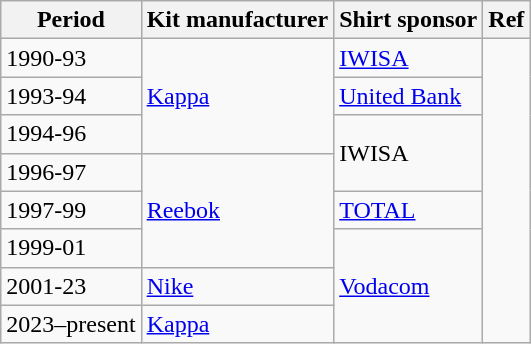<table class="wikitable">
<tr>
<th>Period</th>
<th>Kit manufacturer</th>
<th>Shirt sponsor</th>
<th>Ref</th>
</tr>
<tr>
<td>1990-93</td>
<td rowspan="3"><a href='#'>Kappa</a></td>
<td><a href='#'>IWISA</a></td>
<td rowspan="8"></td>
</tr>
<tr>
<td>1993-94</td>
<td><a href='#'>United Bank</a></td>
</tr>
<tr>
<td>1994-96</td>
<td rowspan="2">IWISA</td>
</tr>
<tr>
<td>1996-97</td>
<td rowspan="3"><a href='#'>Reebok</a></td>
</tr>
<tr>
<td>1997-99</td>
<td><a href='#'>TOTAL</a></td>
</tr>
<tr>
<td>1999-01</td>
<td rowspan="3"><a href='#'>Vodacom</a></td>
</tr>
<tr>
<td>2001-23</td>
<td><a href='#'>Nike</a></td>
</tr>
<tr>
<td>2023–present</td>
<td><a href='#'>Kappa</a></td>
</tr>
</table>
